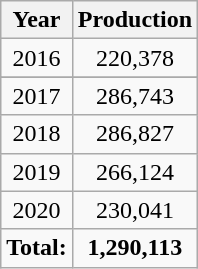<table class="wikitable sortable" style="text-align: center;">
<tr>
<th>Year</th>
<th>Production</th>
</tr>
<tr>
<td>2016</td>
<td>220,378</td>
</tr>
<tr>
</tr>
<tr>
<td>2017</td>
<td>286,743</td>
</tr>
<tr>
<td>2018</td>
<td>286,827</td>
</tr>
<tr>
<td>2019</td>
<td>266,124</td>
</tr>
<tr>
<td>2020</td>
<td>230,041</td>
</tr>
<tr>
<td><strong>Total:</strong></td>
<td><strong>1,290,113</strong></td>
</tr>
</table>
